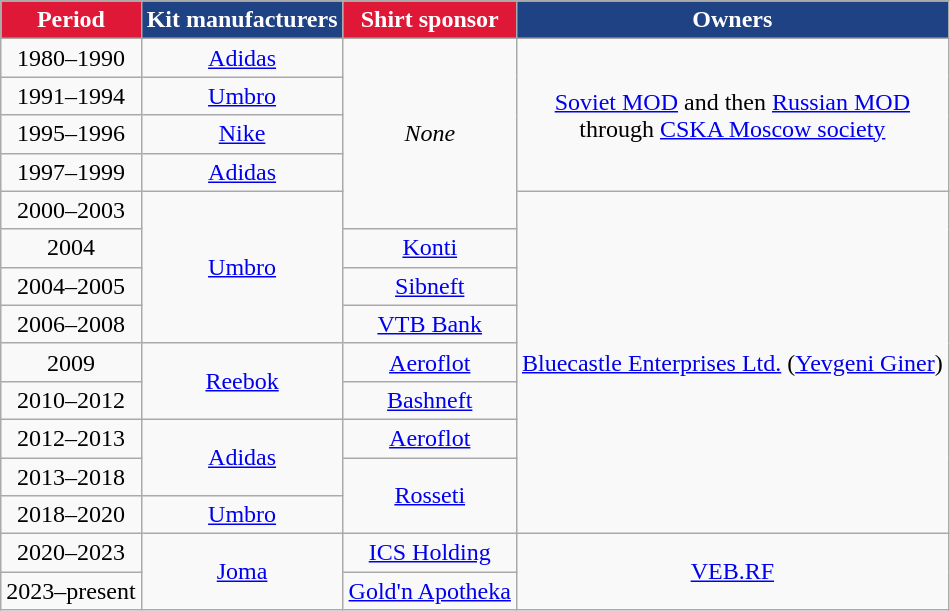<table class="wikitable" style="text-align: center">
<tr>
<th style="color:#fff; background:#e01837;">Period</th>
<th style="color:#fff; background:#1f4285;">Kit manufacturers</th>
<th style="color:#fff; background:#e01837;">Shirt sponsor</th>
<th style="color:#fff; background:#1f4285;">Owners</th>
</tr>
<tr>
<td>1980–1990</td>
<td><a href='#'>Adidas</a></td>
<td rowspan=5><em>None</em></td>
<td rowspan=4><a href='#'>Soviet MOD</a> and then <a href='#'>Russian MOD</a><br>through <a href='#'>CSKA Moscow society</a></td>
</tr>
<tr>
<td>1991–1994</td>
<td><a href='#'>Umbro</a></td>
</tr>
<tr>
<td>1995–1996</td>
<td><a href='#'>Nike</a></td>
</tr>
<tr>
<td>1997–1999</td>
<td><a href='#'>Adidas</a></td>
</tr>
<tr>
<td>2000–2003</td>
<td rowspan=4><a href='#'>Umbro</a></td>
<td rowspan=9><a href='#'>Bluecastle Enterprises Ltd.</a> (<a href='#'>Yevgeni Giner</a>)</td>
</tr>
<tr>
<td>2004</td>
<td><a href='#'>Konti</a></td>
</tr>
<tr>
<td>2004–2005</td>
<td><a href='#'>Sibneft</a></td>
</tr>
<tr>
<td>2006–2008</td>
<td><a href='#'>VTB Bank</a></td>
</tr>
<tr>
<td>2009</td>
<td rowspan=2><a href='#'>Reebok</a></td>
<td><a href='#'>Aeroflot</a></td>
</tr>
<tr>
<td>2010–2012</td>
<td><a href='#'>Bashneft</a></td>
</tr>
<tr>
<td>2012–2013</td>
<td rowspan=2><a href='#'>Adidas</a></td>
<td><a href='#'>Aeroflot</a></td>
</tr>
<tr>
<td>2013–2018</td>
<td rowspan=2><a href='#'>Rosseti</a></td>
</tr>
<tr>
<td>2018–2020</td>
<td><a href='#'>Umbro</a></td>
</tr>
<tr>
<td>2020–2023</td>
<td rowspan=2><a href='#'>Joma</a></td>
<td><a href='#'>ICS Holding</a></td>
<td rowspan=2><a href='#'>VEB.RF</a></td>
</tr>
<tr>
<td>2023–present</td>
<td><a href='#'>Gold'n Apotheka</a></td>
</tr>
</table>
